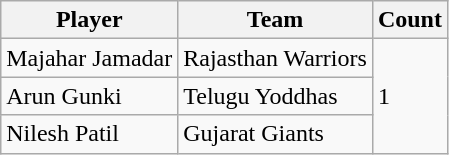<table class="wikitable">
<tr>
<th>Player</th>
<th>Team</th>
<th>Count</th>
</tr>
<tr>
<td>Majahar Jamadar</td>
<td>Rajasthan Warriors</td>
<td rowspan="3">1</td>
</tr>
<tr>
<td>Arun Gunki</td>
<td>Telugu Yoddhas</td>
</tr>
<tr>
<td>Nilesh Patil</td>
<td>Gujarat Giants</td>
</tr>
</table>
